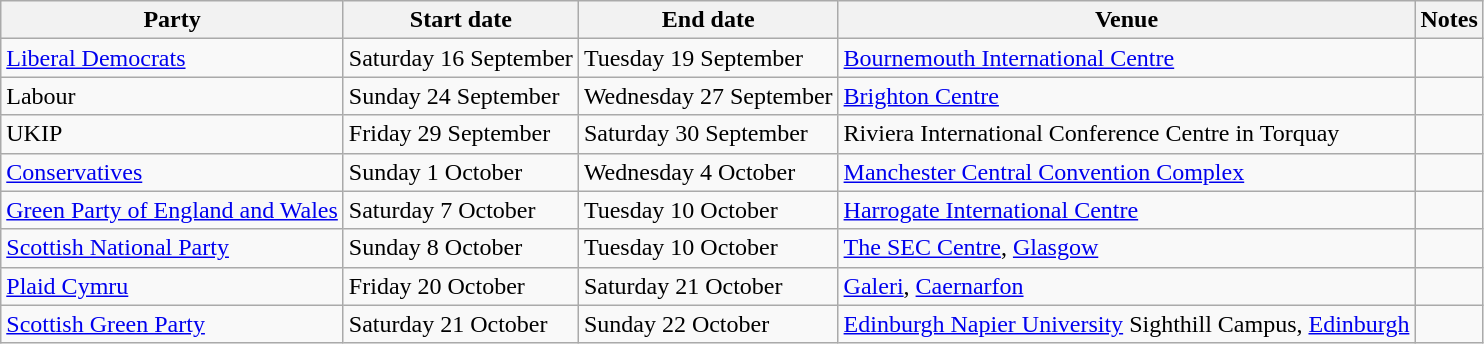<table class="wikitable sortable">
<tr>
<th>Party</th>
<th>Start date</th>
<th>End date</th>
<th>Venue</th>
<th>Notes</th>
</tr>
<tr>
<td><a href='#'>Liberal Democrats</a></td>
<td>Saturday 16 September</td>
<td>Tuesday 19 September</td>
<td><a href='#'>Bournemouth International Centre</a></td>
<td></td>
</tr>
<tr>
<td>Labour</td>
<td>Sunday 24 September</td>
<td>Wednesday 27 September</td>
<td><a href='#'>Brighton Centre</a></td>
<td></td>
</tr>
<tr>
<td>UKIP</td>
<td>Friday 29 September</td>
<td>Saturday 30 September</td>
<td>Riviera International Conference Centre in Torquay</td>
<td></td>
</tr>
<tr>
<td><a href='#'>Conservatives</a></td>
<td>Sunday 1 October</td>
<td>Wednesday 4 October</td>
<td><a href='#'>Manchester Central Convention Complex</a></td>
<td></td>
</tr>
<tr>
<td><a href='#'>Green Party of England and Wales</a></td>
<td>Saturday 7 October</td>
<td>Tuesday 10 October</td>
<td><a href='#'>Harrogate International Centre</a></td>
<td></td>
</tr>
<tr>
<td><a href='#'>Scottish National Party</a></td>
<td>Sunday 8 October</td>
<td>Tuesday 10 October</td>
<td><a href='#'>The SEC Centre</a>, <a href='#'>Glasgow</a></td>
<td></td>
</tr>
<tr>
<td><a href='#'>Plaid Cymru</a></td>
<td>Friday 20 October</td>
<td>Saturday 21 October</td>
<td><a href='#'>Galeri</a>, <a href='#'>Caernarfon</a></td>
<td></td>
</tr>
<tr>
<td><a href='#'>Scottish Green Party</a></td>
<td>Saturday 21 October</td>
<td>Sunday 22 October</td>
<td><a href='#'>Edinburgh Napier University</a> Sighthill Campus, <a href='#'>Edinburgh</a></td>
<td></td>
</tr>
</table>
